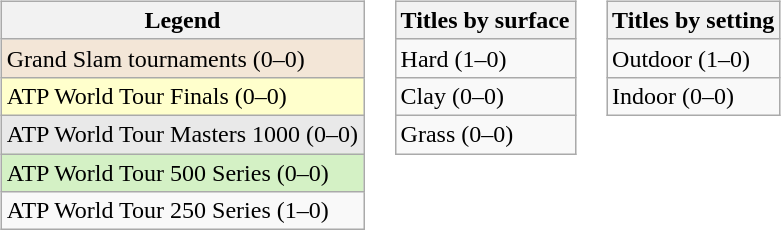<table>
<tr valign="top">
<td><br><table class="wikitable">
<tr>
<th>Legend</th>
</tr>
<tr style="background:#f3e6d7;">
<td>Grand Slam tournaments (0–0)</td>
</tr>
<tr style="background:#ffffcc;">
<td>ATP World Tour Finals (0–0)</td>
</tr>
<tr style="background:#e9e9e9;">
<td>ATP World Tour Masters 1000 (0–0)</td>
</tr>
<tr style="background:#d4f1c5;">
<td>ATP World Tour 500 Series (0–0)</td>
</tr>
<tr>
<td>ATP World Tour 250 Series (1–0)</td>
</tr>
</table>
</td>
<td><br><table class="wikitable">
<tr>
<th>Titles by surface</th>
</tr>
<tr>
<td>Hard (1–0)</td>
</tr>
<tr>
<td>Clay (0–0)</td>
</tr>
<tr>
<td>Grass (0–0)</td>
</tr>
</table>
</td>
<td><br><table class="wikitable">
<tr>
<th>Titles by setting</th>
</tr>
<tr>
<td>Outdoor (1–0)</td>
</tr>
<tr>
<td>Indoor (0–0)</td>
</tr>
</table>
</td>
</tr>
</table>
